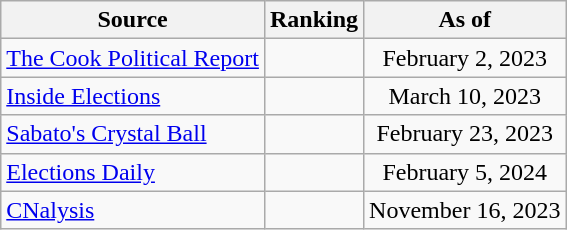<table class="wikitable" style="text-align:center">
<tr>
<th>Source</th>
<th>Ranking</th>
<th>As of</th>
</tr>
<tr>
<td style="text-align:left"><a href='#'>The Cook Political Report</a></td>
<td></td>
<td>February 2, 2023</td>
</tr>
<tr>
<td style="text-align:left"><a href='#'>Inside Elections</a></td>
<td></td>
<td>March 10, 2023</td>
</tr>
<tr>
<td style="text-align:left"><a href='#'>Sabato's Crystal Ball</a></td>
<td></td>
<td>February 23, 2023</td>
</tr>
<tr>
<td style="text-align:left"><a href='#'>Elections Daily</a></td>
<td></td>
<td>February 5, 2024</td>
</tr>
<tr>
<td style="text-align:left"><a href='#'>CNalysis</a></td>
<td></td>
<td>November 16, 2023</td>
</tr>
</table>
